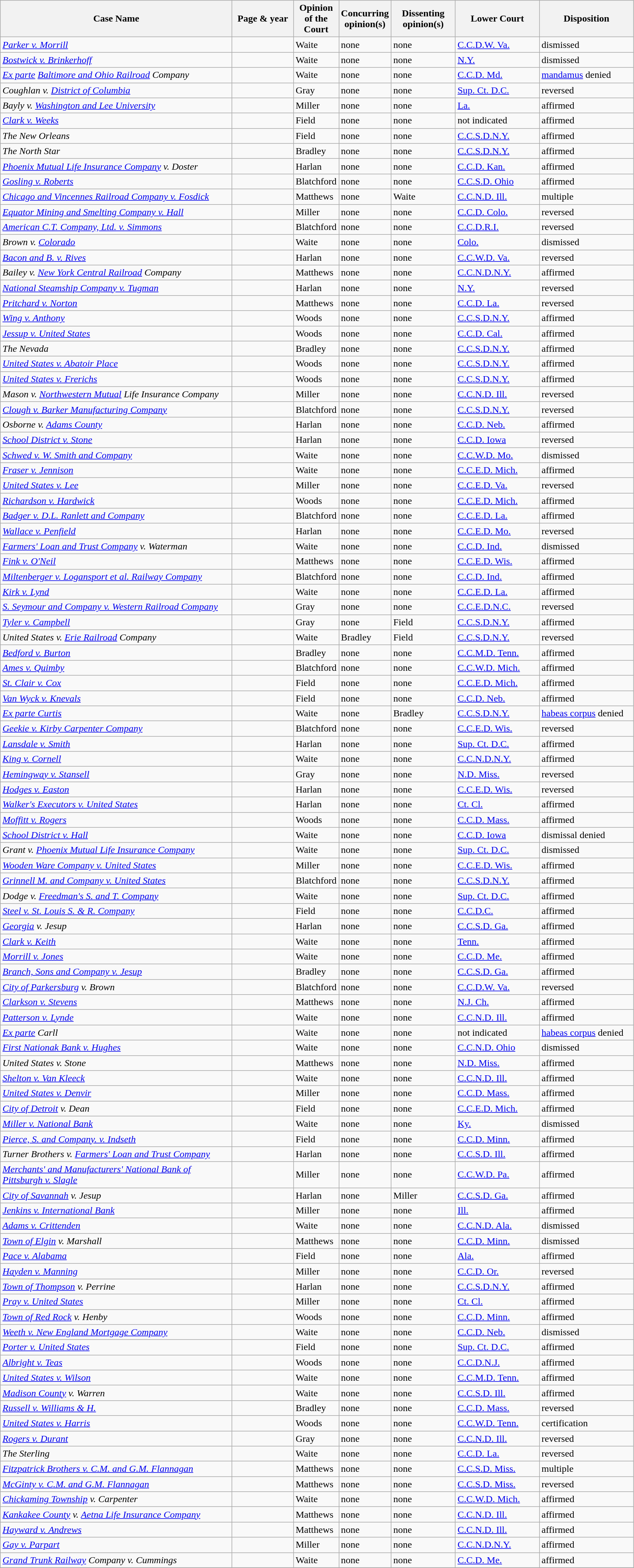<table class="wikitable sortable">
<tr>
<th scope="col" style="width: 380px;">Case Name</th>
<th scope="col" style="width: 95px;">Page & year</th>
<th scope="col" style="width: 10px;">Opinion of the Court</th>
<th scope="col" style="width: 10px;">Concurring opinion(s)</th>
<th scope="col" style="width: 100px;">Dissenting opinion(s)</th>
<th scope="col" style="width: 133px;">Lower Court</th>
<th scope="col" style="width: 150px;">Disposition</th>
</tr>
<tr>
<td><em><a href='#'>Parker v. Morrill</a></em></td>
<td align="right"></td>
<td>Waite</td>
<td>none</td>
<td>none</td>
<td><a href='#'>C.C.D.W. Va.</a></td>
<td>dismissed</td>
</tr>
<tr>
<td><em><a href='#'>Bostwick v. Brinkerhoff</a></em></td>
<td align="right"></td>
<td>Waite</td>
<td>none</td>
<td>none</td>
<td><a href='#'>N.Y.</a></td>
<td>dismissed</td>
</tr>
<tr>
<td><em><a href='#'>Ex parte</a> <a href='#'>Baltimore and Ohio Railroad</a> Company</em></td>
<td align="right"></td>
<td>Waite</td>
<td>none</td>
<td>none</td>
<td><a href='#'>C.C.D. Md.</a></td>
<td><a href='#'>mandamus</a> denied</td>
</tr>
<tr>
<td><em>Coughlan v. <a href='#'>District of Columbia</a></em></td>
<td align="right"></td>
<td>Gray</td>
<td>none</td>
<td>none</td>
<td><a href='#'>Sup. Ct. D.C.</a></td>
<td>reversed</td>
</tr>
<tr>
<td><em>Bayly v. <a href='#'>Washington and Lee University</a></em></td>
<td align="right"></td>
<td>Miller</td>
<td>none</td>
<td>none</td>
<td><a href='#'>La.</a></td>
<td>affirmed</td>
</tr>
<tr>
<td><em><a href='#'>Clark v. Weeks</a></em></td>
<td align="right"></td>
<td>Field</td>
<td>none</td>
<td>none</td>
<td>not indicated</td>
<td>affirmed</td>
</tr>
<tr>
<td><em>The New Orleans</em></td>
<td align="right"></td>
<td>Field</td>
<td>none</td>
<td>none</td>
<td><a href='#'>C.C.S.D.N.Y.</a></td>
<td>affirmed</td>
</tr>
<tr>
<td><em>The North Star</em></td>
<td align="right"></td>
<td>Bradley</td>
<td>none</td>
<td>none</td>
<td><a href='#'>C.C.S.D.N.Y.</a></td>
<td>affirmed</td>
</tr>
<tr>
<td><em><a href='#'>Phoenix Mutual Life Insurance Company</a> v. Doster</em></td>
<td align="right"></td>
<td>Harlan</td>
<td>none</td>
<td>none</td>
<td><a href='#'>C.C.D. Kan.</a></td>
<td>affirmed</td>
</tr>
<tr>
<td><em><a href='#'>Gosling v. Roberts</a></em></td>
<td align="right"></td>
<td>Blatchford</td>
<td>none</td>
<td>none</td>
<td><a href='#'>C.C.S.D. Ohio</a></td>
<td>affirmed</td>
</tr>
<tr>
<td><em><a href='#'>Chicago and Vincennes Railroad Company v. Fosdick</a></em></td>
<td align="right"></td>
<td>Matthews</td>
<td>none</td>
<td>Waite</td>
<td><a href='#'>C.C.N.D. Ill.</a></td>
<td>multiple</td>
</tr>
<tr>
<td><em><a href='#'>Equator Mining and Smelting Company v. Hall</a></em></td>
<td align="right"></td>
<td>Miller</td>
<td>none</td>
<td>none</td>
<td><a href='#'>C.C.D. Colo.</a></td>
<td>reversed</td>
</tr>
<tr>
<td><em><a href='#'>American C.T. Company, Ltd. v. Simmons</a></em></td>
<td align="right"></td>
<td>Blatchford</td>
<td>none</td>
<td>none</td>
<td><a href='#'>C.C.D.R.I.</a></td>
<td>reversed</td>
</tr>
<tr>
<td><em>Brown v. <a href='#'>Colorado</a></em></td>
<td align="right"></td>
<td>Waite</td>
<td>none</td>
<td>none</td>
<td><a href='#'>Colo.</a></td>
<td>dismissed</td>
</tr>
<tr>
<td><em><a href='#'>Bacon and B. v. Rives</a></em></td>
<td align="right"></td>
<td>Harlan</td>
<td>none</td>
<td>none</td>
<td><a href='#'>C.C.W.D. Va.</a></td>
<td>reversed</td>
</tr>
<tr>
<td><em>Bailey v. <a href='#'>New York Central Railroad</a> Company</em></td>
<td align="right"></td>
<td>Matthews</td>
<td>none</td>
<td>none</td>
<td><a href='#'>C.C.N.D.N.Y.</a></td>
<td>affirmed</td>
</tr>
<tr>
<td><em><a href='#'>National Steamship Company v. Tugman</a></em></td>
<td align="right"></td>
<td>Harlan</td>
<td>none</td>
<td>none</td>
<td><a href='#'>N.Y.</a></td>
<td>reversed</td>
</tr>
<tr>
<td><em><a href='#'>Pritchard v. Norton</a></em></td>
<td align="right"></td>
<td>Matthews</td>
<td>none</td>
<td>none</td>
<td><a href='#'>C.C.D. La.</a></td>
<td>reversed</td>
</tr>
<tr>
<td><em><a href='#'>Wing v. Anthony</a></em></td>
<td align="right"></td>
<td>Woods</td>
<td>none</td>
<td>none</td>
<td><a href='#'>C.C.S.D.N.Y.</a></td>
<td>affirmed</td>
</tr>
<tr>
<td><em><a href='#'>Jessup v. United States</a></em></td>
<td align="right"></td>
<td>Woods</td>
<td>none</td>
<td>none</td>
<td><a href='#'>C.C.D. Cal.</a></td>
<td>affirmed</td>
</tr>
<tr>
<td><em>The Nevada</em></td>
<td align="right"></td>
<td>Bradley</td>
<td>none</td>
<td>none</td>
<td><a href='#'>C.C.S.D.N.Y.</a></td>
<td>affirmed</td>
</tr>
<tr>
<td><em><a href='#'>United States v. Abatoir Place</a></em></td>
<td align="right"></td>
<td>Woods</td>
<td>none</td>
<td>none</td>
<td><a href='#'>C.C.S.D.N.Y.</a></td>
<td>affirmed</td>
</tr>
<tr>
<td><em><a href='#'>United States v. Frerichs</a></em></td>
<td align="right"></td>
<td>Woods</td>
<td>none</td>
<td>none</td>
<td><a href='#'>C.C.S.D.N.Y.</a></td>
<td>affirmed</td>
</tr>
<tr>
<td><em>Mason v. <a href='#'>Northwestern Mutual</a> Life Insurance Company</em></td>
<td align="right"></td>
<td>Miller</td>
<td>none</td>
<td>none</td>
<td><a href='#'>C.C.N.D. Ill.</a></td>
<td>reversed</td>
</tr>
<tr>
<td><em><a href='#'>Clough v. Barker Manufacturing Company</a></em></td>
<td align="right"></td>
<td>Blatchford</td>
<td>none</td>
<td>none</td>
<td><a href='#'>C.C.S.D.N.Y.</a></td>
<td>reversed</td>
</tr>
<tr>
<td><em>Osborne v. <a href='#'>Adams County</a></em></td>
<td align="right"></td>
<td>Harlan</td>
<td>none</td>
<td>none</td>
<td><a href='#'>C.C.D. Neb.</a></td>
<td>affirmed</td>
</tr>
<tr>
<td><em><a href='#'>School District v. Stone</a></em></td>
<td align="right"></td>
<td>Harlan</td>
<td>none</td>
<td>none</td>
<td><a href='#'>C.C.D. Iowa</a></td>
<td>reversed</td>
</tr>
<tr>
<td><em><a href='#'>Schwed v. W. Smith and Company</a></em></td>
<td align="right"></td>
<td>Waite</td>
<td>none</td>
<td>none</td>
<td><a href='#'>C.C.W.D. Mo.</a></td>
<td>dismissed</td>
</tr>
<tr>
<td><em><a href='#'>Fraser v. Jennison</a></em></td>
<td align="right"></td>
<td>Waite</td>
<td>none</td>
<td>none</td>
<td><a href='#'>C.C.E.D. Mich.</a></td>
<td>affirmed</td>
</tr>
<tr>
<td><em><a href='#'>United States v. Lee</a></em></td>
<td align="right"></td>
<td>Miller</td>
<td>none</td>
<td>none</td>
<td><a href='#'>C.C.E.D. Va.</a></td>
<td>reversed</td>
</tr>
<tr>
<td><em><a href='#'>Richardson v. Hardwick</a></em></td>
<td align="right"></td>
<td>Woods</td>
<td>none</td>
<td>none</td>
<td><a href='#'>C.C.E.D. Mich.</a></td>
<td>affirmed</td>
</tr>
<tr>
<td><em><a href='#'>Badger v. D.L. Ranlett and Company</a></em></td>
<td align="right"></td>
<td>Blatchford</td>
<td>none</td>
<td>none</td>
<td><a href='#'>C.C.E.D. La.</a></td>
<td>affirmed</td>
</tr>
<tr>
<td><em><a href='#'>Wallace v. Penfield</a></em></td>
<td align="right"></td>
<td>Harlan</td>
<td>none</td>
<td>none</td>
<td><a href='#'>C.C.E.D. Mo.</a></td>
<td>reversed</td>
</tr>
<tr>
<td><em><a href='#'>Farmers' Loan and Trust Company</a> v. Waterman</em></td>
<td align="right"></td>
<td>Waite</td>
<td>none</td>
<td>none</td>
<td><a href='#'>C.C.D. Ind.</a></td>
<td>dismissed</td>
</tr>
<tr>
<td><em><a href='#'>Fink v. O'Neil</a></em></td>
<td align="right"></td>
<td>Matthews</td>
<td>none</td>
<td>none</td>
<td><a href='#'>C.C.E.D. Wis.</a></td>
<td>affirmed</td>
</tr>
<tr>
<td><em><a href='#'>Miltenberger v. Logansport et al. Railway Company</a></em></td>
<td align="right"></td>
<td>Blatchford</td>
<td>none</td>
<td>none</td>
<td><a href='#'>C.C.D. Ind.</a></td>
<td>affirmed</td>
</tr>
<tr>
<td><em><a href='#'>Kirk v. Lynd</a></em></td>
<td align="right"></td>
<td>Waite</td>
<td>none</td>
<td>none</td>
<td><a href='#'>C.C.E.D. La.</a></td>
<td>affirmed</td>
</tr>
<tr>
<td><em><a href='#'>S. Seymour and Company v. Western Railroad Company</a></em></td>
<td align="right"></td>
<td>Gray</td>
<td>none</td>
<td>none</td>
<td><a href='#'>C.C.E.D.N.C.</a></td>
<td>reversed</td>
</tr>
<tr>
<td><em><a href='#'>Tyler v. Campbell</a></em></td>
<td align="right"></td>
<td>Gray</td>
<td>none</td>
<td>Field</td>
<td><a href='#'>C.C.S.D.N.Y.</a></td>
<td>affirmed</td>
</tr>
<tr>
<td><em>United States v. <a href='#'>Erie Railroad</a> Company</em></td>
<td align="right"></td>
<td>Waite</td>
<td>Bradley</td>
<td>Field</td>
<td><a href='#'>C.C.S.D.N.Y.</a></td>
<td>reversed</td>
</tr>
<tr>
<td><em><a href='#'>Bedford v. Burton</a></em></td>
<td align="right"></td>
<td>Bradley</td>
<td>none</td>
<td>none</td>
<td><a href='#'>C.C.M.D. Tenn.</a></td>
<td>affirmed</td>
</tr>
<tr>
<td><em><a href='#'>Ames v. Quimby</a></em></td>
<td align="right"></td>
<td>Blatchford</td>
<td>none</td>
<td>none</td>
<td><a href='#'>C.C.W.D. Mich.</a></td>
<td>affirmed</td>
</tr>
<tr>
<td><em><a href='#'>St. Clair v. Cox</a></em></td>
<td align="right"></td>
<td>Field</td>
<td>none</td>
<td>none</td>
<td><a href='#'>C.C.E.D. Mich.</a></td>
<td>affirmed</td>
</tr>
<tr>
<td><em><a href='#'>Van Wyck v. Knevals</a></em></td>
<td align="right"></td>
<td>Field</td>
<td>none</td>
<td>none</td>
<td><a href='#'>C.C.D. Neb.</a></td>
<td>affirmed</td>
</tr>
<tr>
<td><em><a href='#'>Ex parte Curtis</a></em></td>
<td align="right"></td>
<td>Waite</td>
<td>none</td>
<td>Bradley</td>
<td><a href='#'>C.C.S.D.N.Y.</a></td>
<td><a href='#'>habeas corpus</a> denied</td>
</tr>
<tr>
<td><em><a href='#'>Geekie v. Kirby Carpenter Company</a></em></td>
<td align="right"></td>
<td>Blatchford</td>
<td>none</td>
<td>none</td>
<td><a href='#'>C.C.E.D. Wis.</a></td>
<td>reversed</td>
</tr>
<tr>
<td><em><a href='#'>Lansdale v. Smith</a></em></td>
<td align="right"></td>
<td>Harlan</td>
<td>none</td>
<td>none</td>
<td><a href='#'>Sup. Ct. D.C.</a></td>
<td>affirmed</td>
</tr>
<tr>
<td><em><a href='#'>King v. Cornell</a></em></td>
<td align="right"></td>
<td>Waite</td>
<td>none</td>
<td>none</td>
<td><a href='#'>C.C.N.D.N.Y.</a></td>
<td>affirmed</td>
</tr>
<tr>
<td><em><a href='#'>Hemingway v. Stansell</a></em></td>
<td align="right"></td>
<td>Gray</td>
<td>none</td>
<td>none</td>
<td><a href='#'>N.D. Miss.</a></td>
<td>reversed</td>
</tr>
<tr>
<td><em><a href='#'>Hodges v. Easton</a></em></td>
<td align="right"></td>
<td>Harlan</td>
<td>none</td>
<td>none</td>
<td><a href='#'>C.C.E.D. Wis.</a></td>
<td>reversed</td>
</tr>
<tr>
<td><em><a href='#'>Walker's Executors v. United States</a></em></td>
<td align="right"></td>
<td>Harlan</td>
<td>none</td>
<td>none</td>
<td><a href='#'>Ct. Cl.</a></td>
<td>affirmed</td>
</tr>
<tr>
<td><em><a href='#'>Moffitt v. Rogers</a></em></td>
<td align="right"></td>
<td>Woods</td>
<td>none</td>
<td>none</td>
<td><a href='#'>C.C.D. Mass.</a></td>
<td>affirmed</td>
</tr>
<tr>
<td><em><a href='#'>School District v. Hall</a></em></td>
<td align="right"></td>
<td>Waite</td>
<td>none</td>
<td>none</td>
<td><a href='#'>C.C.D. Iowa</a></td>
<td>dismissal denied</td>
</tr>
<tr>
<td><em>Grant v. <a href='#'>Phoenix Mutual Life Insurance Company</a></em></td>
<td align="right"></td>
<td>Waite</td>
<td>none</td>
<td>none</td>
<td><a href='#'>Sup. Ct. D.C.</a></td>
<td>dismissed</td>
</tr>
<tr>
<td><em><a href='#'>Wooden Ware Company v. United States</a></em></td>
<td align="right"></td>
<td>Miller</td>
<td>none</td>
<td>none</td>
<td><a href='#'>C.C.E.D. Wis.</a></td>
<td>affirmed</td>
</tr>
<tr>
<td><em><a href='#'>Grinnell M. and Company v. United States</a></em></td>
<td align="right"></td>
<td>Blatchford</td>
<td>none</td>
<td>none</td>
<td><a href='#'>C.C.S.D.N.Y.</a></td>
<td>affirmed</td>
</tr>
<tr>
<td><em>Dodge v. <a href='#'>Freedman's S. and T. Company</a></em></td>
<td align="right"></td>
<td>Waite</td>
<td>none</td>
<td>none</td>
<td><a href='#'>Sup. Ct. D.C.</a></td>
<td>affirmed</td>
</tr>
<tr>
<td><em><a href='#'>Steel v. St. Louis S. & R. Company</a></em></td>
<td align="right"></td>
<td>Field</td>
<td>none</td>
<td>none</td>
<td><a href='#'>C.C.D.C.</a></td>
<td>affirmed</td>
</tr>
<tr>
<td><em><a href='#'>Georgia</a> v. Jesup</em></td>
<td align="right"></td>
<td>Harlan</td>
<td>none</td>
<td>none</td>
<td><a href='#'>C.C.S.D. Ga.</a></td>
<td>affirmed</td>
</tr>
<tr>
<td><em><a href='#'>Clark v. Keith</a></em></td>
<td align="right"></td>
<td>Waite</td>
<td>none</td>
<td>none</td>
<td><a href='#'>Tenn.</a></td>
<td>affirmed</td>
</tr>
<tr>
<td><em><a href='#'>Morrill v. Jones</a></em></td>
<td align="right"></td>
<td>Waite</td>
<td>none</td>
<td>none</td>
<td><a href='#'>C.C.D. Me.</a></td>
<td>affirmed</td>
</tr>
<tr>
<td><em><a href='#'>Branch, Sons and Company v. Jesup</a></em></td>
<td align="right"></td>
<td>Bradley</td>
<td>none</td>
<td>none</td>
<td><a href='#'>C.C.S.D. Ga.</a></td>
<td>affirmed</td>
</tr>
<tr>
<td><em><a href='#'>City of Parkersburg</a> v. Brown</em></td>
<td align="right"></td>
<td>Blatchford</td>
<td>none</td>
<td>none</td>
<td><a href='#'>C.C.D.W. Va.</a></td>
<td>reversed</td>
</tr>
<tr>
<td><em><a href='#'>Clarkson v. Stevens</a></em></td>
<td align="right"></td>
<td>Matthews</td>
<td>none</td>
<td>none</td>
<td><a href='#'>N.J. Ch.</a></td>
<td>affirmed</td>
</tr>
<tr>
<td><em><a href='#'>Patterson v. Lynde</a></em></td>
<td align="right"></td>
<td>Waite</td>
<td>none</td>
<td>none</td>
<td><a href='#'>C.C.N.D. Ill.</a></td>
<td>affirmed</td>
</tr>
<tr>
<td><em><a href='#'>Ex parte</a> Carll</em></td>
<td align="right"></td>
<td>Waite</td>
<td>none</td>
<td>none</td>
<td>not indicated</td>
<td><a href='#'>habeas corpus</a> denied</td>
</tr>
<tr>
<td><em><a href='#'>First Nationak Bank v. Hughes</a></em></td>
<td align="right"></td>
<td>Waite</td>
<td>none</td>
<td>none</td>
<td><a href='#'>C.C.N.D. Ohio</a></td>
<td>dismissed</td>
</tr>
<tr>
<td><em>United States v. Stone</em></td>
<td align="right"></td>
<td>Matthews</td>
<td>none</td>
<td>none</td>
<td><a href='#'>N.D. Miss.</a></td>
<td>affirmed</td>
</tr>
<tr>
<td><em><a href='#'>Shelton v. Van Kleeck</a></em></td>
<td align="right"></td>
<td>Waite</td>
<td>none</td>
<td>none</td>
<td><a href='#'>C.C.N.D. Ill.</a></td>
<td>affirmed</td>
</tr>
<tr>
<td><em><a href='#'>United States v. Denvir</a></em></td>
<td align="right"></td>
<td>Miller</td>
<td>none</td>
<td>none</td>
<td><a href='#'>C.C.D. Mass.</a></td>
<td>affirmed</td>
</tr>
<tr>
<td><em><a href='#'>City of Detroit</a> v. Dean</em></td>
<td align="right"></td>
<td>Field</td>
<td>none</td>
<td>none</td>
<td><a href='#'>C.C.E.D. Mich.</a></td>
<td>affirmed</td>
</tr>
<tr>
<td><em><a href='#'>Miller v. National Bank</a></em></td>
<td align="right"></td>
<td>Waite</td>
<td>none</td>
<td>none</td>
<td><a href='#'>Ky.</a></td>
<td>dismissed</td>
</tr>
<tr>
<td><em><a href='#'>Pierce, S. and Company. v. Indseth</a></em></td>
<td align="right"></td>
<td>Field</td>
<td>none</td>
<td>none</td>
<td><a href='#'>C.C.D. Minn.</a></td>
<td>affirmed</td>
</tr>
<tr>
<td><em>Turner Brothers v. <a href='#'>Farmers' Loan and Trust Company</a></em></td>
<td align="right"></td>
<td>Harlan</td>
<td>none</td>
<td>none</td>
<td><a href='#'>C.C.S.D. Ill.</a></td>
<td>affirmed</td>
</tr>
<tr>
<td><em><a href='#'>Merchants' and Manufacturers' National Bank of Pittsburgh v. Slagle</a></em></td>
<td align="right"></td>
<td>Miller</td>
<td>none</td>
<td>none</td>
<td><a href='#'>C.C.W.D. Pa.</a></td>
<td>affirmed</td>
</tr>
<tr>
<td><em><a href='#'>City of Savannah</a> v. Jesup</em></td>
<td align="right"></td>
<td>Harlan</td>
<td>none</td>
<td>Miller</td>
<td><a href='#'>C.C.S.D. Ga.</a></td>
<td>affirmed</td>
</tr>
<tr>
<td><em><a href='#'>Jenkins v. International Bank</a></em></td>
<td align="right"></td>
<td>Miller</td>
<td>none</td>
<td>none</td>
<td><a href='#'>Ill.</a></td>
<td>affirmed</td>
</tr>
<tr>
<td><em><a href='#'>Adams v. Crittenden</a></em></td>
<td align="right"></td>
<td>Waite</td>
<td>none</td>
<td>none</td>
<td><a href='#'>C.C.N.D. Ala.</a></td>
<td>dismissed</td>
</tr>
<tr>
<td><em><a href='#'>Town of Elgin</a> v. Marshall</em></td>
<td align="right"></td>
<td>Matthews</td>
<td>none</td>
<td>none</td>
<td><a href='#'>C.C.D. Minn.</a></td>
<td>dismissed</td>
</tr>
<tr>
<td><em><a href='#'>Pace v. Alabama</a></em></td>
<td align="right"></td>
<td>Field</td>
<td>none</td>
<td>none</td>
<td><a href='#'>Ala.</a></td>
<td>affirmed</td>
</tr>
<tr>
<td><em><a href='#'>Hayden v. Manning</a></em></td>
<td align="right"></td>
<td>Miller</td>
<td>none</td>
<td>none</td>
<td><a href='#'>C.C.D. Or.</a></td>
<td>reversed</td>
</tr>
<tr>
<td><em><a href='#'>Town of Thompson</a> v. Perrine</em></td>
<td align="right"></td>
<td>Harlan</td>
<td>none</td>
<td>none</td>
<td><a href='#'>C.C.S.D.N.Y.</a></td>
<td>affirmed</td>
</tr>
<tr>
<td><em><a href='#'>Pray v. United States</a></em></td>
<td align="right"></td>
<td>Miller</td>
<td>none</td>
<td>none</td>
<td><a href='#'>Ct. Cl.</a></td>
<td>affirmed</td>
</tr>
<tr>
<td><em><a href='#'>Town of Red Rock</a> v. Henby</em></td>
<td align="right"></td>
<td>Woods</td>
<td>none</td>
<td>none</td>
<td><a href='#'>C.C.D. Minn.</a></td>
<td>affirmed</td>
</tr>
<tr>
<td><em><a href='#'>Weeth v. New England Mortgage Company</a></em></td>
<td align="right"></td>
<td>Waite</td>
<td>none</td>
<td>none</td>
<td><a href='#'>C.C.D. Neb.</a></td>
<td>dismissed</td>
</tr>
<tr>
<td><em><a href='#'>Porter v. United States</a></em></td>
<td align="right"></td>
<td>Field</td>
<td>none</td>
<td>none</td>
<td><a href='#'>Sup. Ct. D.C.</a></td>
<td>affirmed</td>
</tr>
<tr>
<td><em><a href='#'>Albright v. Teas</a></em></td>
<td align="right"></td>
<td>Woods</td>
<td>none</td>
<td>none</td>
<td><a href='#'>C.C.D.N.J.</a></td>
<td>affirmed</td>
</tr>
<tr>
<td><em><a href='#'>United States v. Wilson</a></em></td>
<td align="right"></td>
<td>Waite</td>
<td>none</td>
<td>none</td>
<td><a href='#'>C.C.M.D. Tenn.</a></td>
<td>affirmed</td>
</tr>
<tr>
<td><em><a href='#'>Madison County</a> v. Warren</em></td>
<td align="right"></td>
<td>Waite</td>
<td>none</td>
<td>none</td>
<td><a href='#'>C.C.S.D. Ill.</a></td>
<td>affirmed</td>
</tr>
<tr>
<td><em><a href='#'>Russell v. Williams & H.</a></em></td>
<td align="right"></td>
<td>Bradley</td>
<td>none</td>
<td>none</td>
<td><a href='#'>C.C.D. Mass.</a></td>
<td>reversed</td>
</tr>
<tr>
<td><em><a href='#'>United States v. Harris</a></em></td>
<td align="right"></td>
<td>Woods</td>
<td>none</td>
<td>none</td>
<td><a href='#'>C.C.W.D. Tenn.</a></td>
<td>certification</td>
</tr>
<tr>
<td><em><a href='#'>Rogers v. Durant</a></em></td>
<td align="right"></td>
<td>Gray</td>
<td>none</td>
<td>none</td>
<td><a href='#'>C.C.N.D. Ill.</a></td>
<td>reversed</td>
</tr>
<tr>
<td><em>The Sterling</em></td>
<td align="right"></td>
<td>Waite</td>
<td>none</td>
<td>none</td>
<td><a href='#'>C.C.D. La.</a></td>
<td>reversed</td>
</tr>
<tr>
<td><em><a href='#'>Fitzpatrick Brothers v. C.M. and G.M. Flannagan</a></em></td>
<td align="right"></td>
<td>Matthews</td>
<td>none</td>
<td>none</td>
<td><a href='#'>C.C.S.D. Miss.</a></td>
<td>multiple</td>
</tr>
<tr>
<td><em><a href='#'>McGinty v. C.M. and G.M. Flannagan</a></em></td>
<td align="right"></td>
<td>Matthews</td>
<td>none</td>
<td>none</td>
<td><a href='#'>C.C.S.D. Miss.</a></td>
<td>reversed</td>
</tr>
<tr>
<td><em><a href='#'>Chickaming Township</a> v. Carpenter</em></td>
<td align="right"></td>
<td>Waite</td>
<td>none</td>
<td>none</td>
<td><a href='#'>C.C.W.D. Mich.</a></td>
<td>affirmed</td>
</tr>
<tr>
<td><em><a href='#'>Kankakee County</a> v. <a href='#'>Aetna Life Insurance Company</a></em></td>
<td align="right"></td>
<td>Matthews</td>
<td>none</td>
<td>none</td>
<td><a href='#'>C.C.N.D. Ill.</a></td>
<td>affirmed</td>
</tr>
<tr>
<td><em><a href='#'>Hayward v. Andrews</a></em></td>
<td align="right"></td>
<td>Matthews</td>
<td>none</td>
<td>none</td>
<td><a href='#'>C.C.N.D. Ill.</a></td>
<td>affirmed</td>
</tr>
<tr>
<td><em><a href='#'>Gay v. Parpart</a></em></td>
<td align="right"></td>
<td>Miller</td>
<td>none</td>
<td>none</td>
<td><a href='#'>C.C.N.D.N.Y.</a></td>
<td>affirmed</td>
</tr>
<tr>
<td><em><a href='#'>Grand Trunk Railway</a> Company v. Cummings</em></td>
<td align="right"></td>
<td>Waite</td>
<td>none</td>
<td>none</td>
<td><a href='#'>C.C.D. Me.</a></td>
<td>affirmed</td>
</tr>
<tr>
</tr>
</table>
